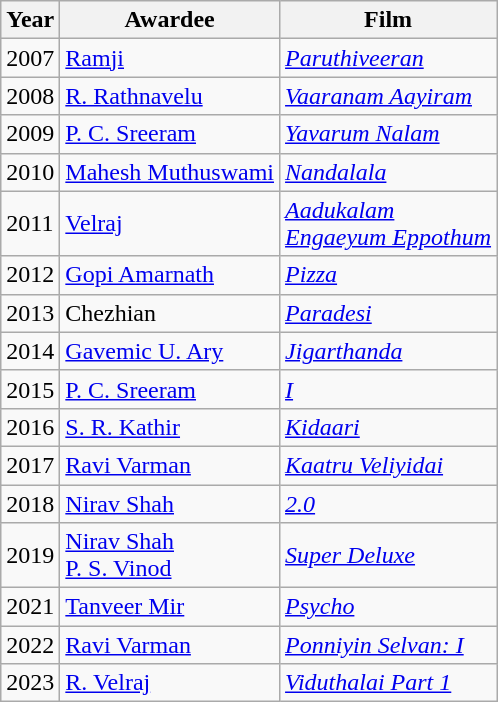<table class="wikitable">
<tr>
<th>Year</th>
<th>Awardee</th>
<th>Film</th>
</tr>
<tr>
<td>2007</td>
<td><a href='#'>Ramji</a></td>
<td><em><a href='#'>Paruthiveeran</a></em></td>
</tr>
<tr>
<td>2008</td>
<td><a href='#'>R. Rathnavelu</a></td>
<td><em><a href='#'>Vaaranam Aayiram</a></em></td>
</tr>
<tr>
<td>2009</td>
<td><a href='#'>P. C. Sreeram</a></td>
<td><em><a href='#'>Yavarum Nalam</a></em></td>
</tr>
<tr>
<td>2010</td>
<td><a href='#'>Mahesh Muthuswami</a></td>
<td><em><a href='#'>Nandalala</a></em></td>
</tr>
<tr>
<td>2011</td>
<td><a href='#'>Velraj</a></td>
<td><em><a href='#'>Aadukalam</a></em><br><em><a href='#'>Engaeyum Eppothum</a></em></td>
</tr>
<tr>
<td>2012</td>
<td><a href='#'>Gopi Amarnath</a></td>
<td><em><a href='#'>Pizza</a></em></td>
</tr>
<tr>
<td>2013</td>
<td>Chezhian</td>
<td><em><a href='#'>Paradesi</a></em></td>
</tr>
<tr>
<td>2014</td>
<td><a href='#'>Gavemic U. Ary</a></td>
<td><em><a href='#'>Jigarthanda</a></em></td>
</tr>
<tr>
<td>2015</td>
<td><a href='#'>P. C. Sreeram</a></td>
<td><em><a href='#'>I</a></em></td>
</tr>
<tr>
<td>2016</td>
<td><a href='#'>S. R. Kathir</a></td>
<td><em><a href='#'>Kidaari</a></em></td>
</tr>
<tr>
<td>2017</td>
<td><a href='#'>Ravi Varman</a></td>
<td><em><a href='#'>Kaatru Veliyidai</a></em></td>
</tr>
<tr>
<td>2018</td>
<td><a href='#'>Nirav Shah</a></td>
<td><em><a href='#'>2.0</a></em></td>
</tr>
<tr>
<td>2019</td>
<td><a href='#'>Nirav Shah</a> <br> <a href='#'>P. S. Vinod</a></td>
<td><em><a href='#'>Super Deluxe</a></em></td>
</tr>
<tr>
<td>2021</td>
<td><a href='#'>Tanveer Mir</a></td>
<td><a href='#'><em>Psycho</em></a></td>
</tr>
<tr>
<td>2022</td>
<td><a href='#'>Ravi Varman</a></td>
<td><em><a href='#'>Ponniyin Selvan: I</a></em></td>
</tr>
<tr>
<td>2023</td>
<td><a href='#'>R. Velraj</a></td>
<td><em><a href='#'>Viduthalai Part 1</a></em></td>
</tr>
</table>
